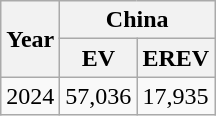<table class="wikitable">
<tr>
<th rowspan="2">Year</th>
<th colspan="2">China</th>
</tr>
<tr>
<th>EV</th>
<th>EREV</th>
</tr>
<tr>
<td>2024</td>
<td>57,036</td>
<td>17,935</td>
</tr>
</table>
